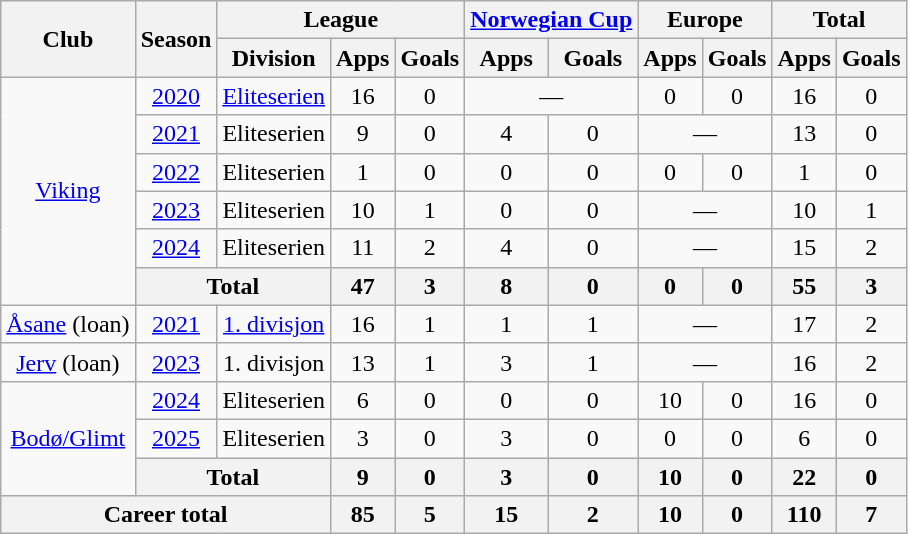<table class="wikitable" style="text-align: center">
<tr>
<th rowspan="2">Club</th>
<th rowspan="2">Season</th>
<th colspan="3">League</th>
<th colspan="2"><a href='#'>Norwegian Cup</a></th>
<th colspan="2">Europe</th>
<th colspan="2">Total</th>
</tr>
<tr>
<th>Division</th>
<th>Apps</th>
<th>Goals</th>
<th>Apps</th>
<th>Goals</th>
<th>Apps</th>
<th>Goals</th>
<th>Apps</th>
<th>Goals</th>
</tr>
<tr>
<td rowspan="6"><a href='#'>Viking</a></td>
<td><a href='#'>2020</a></td>
<td><a href='#'>Eliteserien</a></td>
<td>16</td>
<td>0</td>
<td colspan="2">—</td>
<td>0</td>
<td>0</td>
<td>16</td>
<td>0</td>
</tr>
<tr>
<td><a href='#'>2021</a></td>
<td>Eliteserien</td>
<td>9</td>
<td>0</td>
<td>4</td>
<td>0</td>
<td colspan="2">—</td>
<td>13</td>
<td>0</td>
</tr>
<tr>
<td><a href='#'>2022</a></td>
<td>Eliteserien</td>
<td>1</td>
<td>0</td>
<td>0</td>
<td>0</td>
<td>0</td>
<td>0</td>
<td>1</td>
<td>0</td>
</tr>
<tr>
<td><a href='#'>2023</a></td>
<td>Eliteserien</td>
<td>10</td>
<td>1</td>
<td>0</td>
<td>0</td>
<td colspan="2">—</td>
<td>10</td>
<td>1</td>
</tr>
<tr>
<td><a href='#'>2024</a></td>
<td>Eliteserien</td>
<td>11</td>
<td>2</td>
<td>4</td>
<td>0</td>
<td colspan="2">—</td>
<td>15</td>
<td>2</td>
</tr>
<tr>
<th colspan="2">Total</th>
<th>47</th>
<th>3</th>
<th>8</th>
<th>0</th>
<th>0</th>
<th>0</th>
<th>55</th>
<th>3</th>
</tr>
<tr>
<td><a href='#'>Åsane</a> (loan)</td>
<td><a href='#'>2021</a></td>
<td><a href='#'>1. divisjon</a></td>
<td>16</td>
<td>1</td>
<td>1</td>
<td>1</td>
<td colspan="2">—</td>
<td>17</td>
<td>2</td>
</tr>
<tr>
<td><a href='#'>Jerv</a> (loan)</td>
<td><a href='#'>2023</a></td>
<td>1. divisjon</td>
<td>13</td>
<td>1</td>
<td>3</td>
<td>1</td>
<td colspan="2">—</td>
<td>16</td>
<td>2</td>
</tr>
<tr>
<td rowspan="3"><a href='#'>Bodø/Glimt</a></td>
<td><a href='#'>2024</a></td>
<td>Eliteserien</td>
<td>6</td>
<td>0</td>
<td>0</td>
<td>0</td>
<td>10</td>
<td>0</td>
<td>16</td>
<td>0</td>
</tr>
<tr>
<td><a href='#'>2025</a></td>
<td>Eliteserien</td>
<td>3</td>
<td>0</td>
<td>3</td>
<td>0</td>
<td>0</td>
<td>0</td>
<td>6</td>
<td>0</td>
</tr>
<tr>
<th colspan="2">Total</th>
<th>9</th>
<th>0</th>
<th>3</th>
<th>0</th>
<th>10</th>
<th>0</th>
<th>22</th>
<th>0</th>
</tr>
<tr>
<th colspan="3">Career total</th>
<th>85</th>
<th>5</th>
<th>15</th>
<th>2</th>
<th>10</th>
<th>0</th>
<th>110</th>
<th>7</th>
</tr>
</table>
